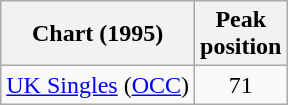<table class="wikitable">
<tr>
<th align="left">Chart (1995)</th>
<th align="left">Peak<br>position</th>
</tr>
<tr>
<td><a href='#'>UK Singles</a> (<a href='#'>OCC</a>)</td>
<td style="text-align:center;">71</td>
</tr>
</table>
